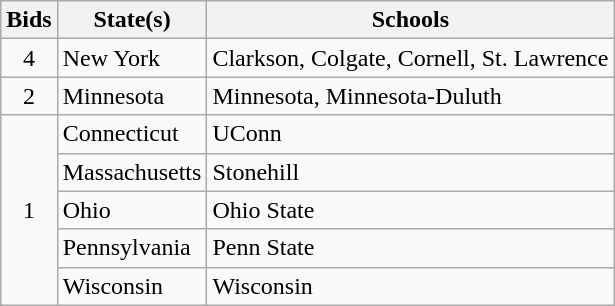<table class="wikitable">
<tr>
<th>Bids</th>
<th>State(s)</th>
<th>Schools</th>
</tr>
<tr>
<td rowspan="1" align="center">4</td>
<td>New York</td>
<td>Clarkson, Colgate, Cornell, St. Lawrence</td>
</tr>
<tr>
<td rowspan="1" align="center">2</td>
<td>Minnesota</td>
<td>Minnesota, Minnesota-Duluth</td>
</tr>
<tr>
<td rowspan="5" align="center">1</td>
<td>Connecticut</td>
<td>UConn</td>
</tr>
<tr>
<td>Massachusetts</td>
<td>Stonehill</td>
</tr>
<tr>
<td>Ohio</td>
<td>Ohio State</td>
</tr>
<tr>
<td>Pennsylvania</td>
<td>Penn State</td>
</tr>
<tr>
<td>Wisconsin</td>
<td>Wisconsin</td>
</tr>
</table>
